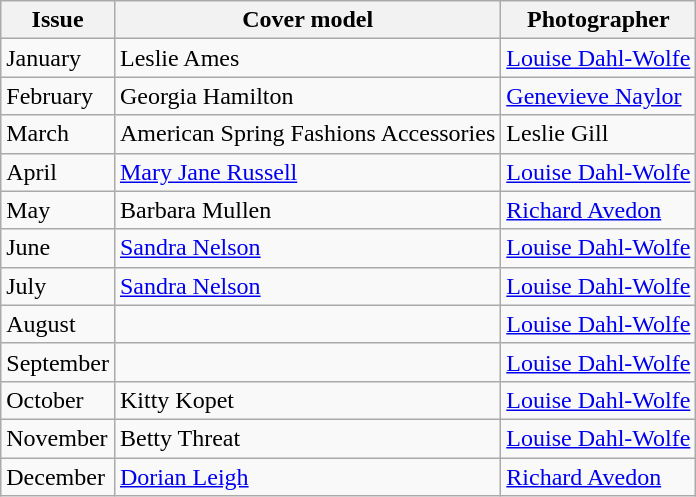<table class="sortable wikitable">
<tr>
<th>Issue</th>
<th>Cover model</th>
<th>Photographer</th>
</tr>
<tr>
<td>January</td>
<td>Leslie Ames</td>
<td><a href='#'>Louise Dahl-Wolfe</a></td>
</tr>
<tr>
<td>February</td>
<td>Georgia Hamilton</td>
<td><a href='#'>Genevieve Naylor</a></td>
</tr>
<tr>
<td>March</td>
<td>American Spring Fashions Accessories</td>
<td>Leslie Gill</td>
</tr>
<tr>
<td>April</td>
<td><a href='#'>Mary Jane Russell</a></td>
<td><a href='#'>Louise Dahl-Wolfe</a></td>
</tr>
<tr>
<td>May</td>
<td>Barbara Mullen</td>
<td><a href='#'>Richard Avedon</a></td>
</tr>
<tr>
<td>June</td>
<td><a href='#'>Sandra Nelson</a></td>
<td><a href='#'>Louise Dahl-Wolfe</a></td>
</tr>
<tr>
<td>July</td>
<td><a href='#'>Sandra Nelson</a></td>
<td><a href='#'>Louise Dahl-Wolfe</a></td>
</tr>
<tr>
<td>August</td>
<td></td>
<td><a href='#'>Louise Dahl-Wolfe</a></td>
</tr>
<tr>
<td>September</td>
<td></td>
<td><a href='#'>Louise Dahl-Wolfe</a></td>
</tr>
<tr>
<td>October</td>
<td>Kitty Kopet</td>
<td><a href='#'>Louise Dahl-Wolfe</a></td>
</tr>
<tr>
<td>November</td>
<td>Betty Threat</td>
<td><a href='#'>Louise Dahl-Wolfe</a></td>
</tr>
<tr>
<td>December</td>
<td><a href='#'>Dorian Leigh</a></td>
<td><a href='#'>Richard Avedon</a></td>
</tr>
</table>
